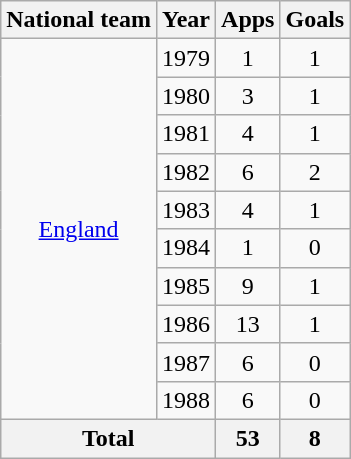<table class="wikitable" style="text-align:center">
<tr>
<th>National team</th>
<th>Year</th>
<th>Apps</th>
<th>Goals</th>
</tr>
<tr>
<td rowspan="10"><a href='#'>England</a></td>
<td>1979</td>
<td>1</td>
<td>1</td>
</tr>
<tr>
<td>1980</td>
<td>3</td>
<td>1</td>
</tr>
<tr>
<td>1981</td>
<td>4</td>
<td>1</td>
</tr>
<tr>
<td>1982</td>
<td>6</td>
<td>2</td>
</tr>
<tr>
<td>1983</td>
<td>4</td>
<td>1</td>
</tr>
<tr>
<td>1984</td>
<td>1</td>
<td>0</td>
</tr>
<tr>
<td>1985</td>
<td>9</td>
<td>1</td>
</tr>
<tr>
<td>1986</td>
<td>13</td>
<td>1</td>
</tr>
<tr>
<td>1987</td>
<td>6</td>
<td>0</td>
</tr>
<tr>
<td>1988</td>
<td>6</td>
<td>0</td>
</tr>
<tr>
<th colspan="2">Total</th>
<th>53</th>
<th>8</th>
</tr>
</table>
